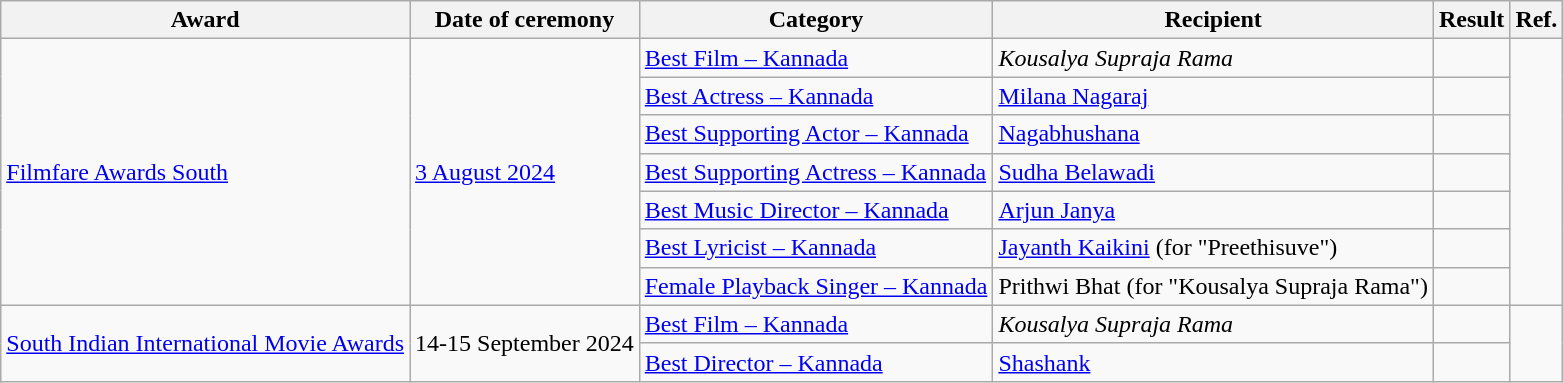<table class="wikitable">
<tr>
<th>Award</th>
<th>Date of ceremony</th>
<th>Category</th>
<th>Recipient</th>
<th>Result</th>
<th>Ref.</th>
</tr>
<tr>
<td rowspan="7"><a href='#'>Filmfare Awards South</a></td>
<td rowspan="7"><a href='#'>3 August 2024</a></td>
<td><a href='#'>Best Film – Kannada</a></td>
<td><em>Kousalya Supraja Rama</em></td>
<td></td>
<td rowspan="7"></td>
</tr>
<tr>
<td><a href='#'>Best Actress – Kannada</a></td>
<td><a href='#'>Milana Nagaraj</a></td>
<td></td>
</tr>
<tr>
<td><a href='#'>Best Supporting Actor – Kannada</a></td>
<td><a href='#'>Nagabhushana</a></td>
<td></td>
</tr>
<tr>
<td><a href='#'>Best Supporting Actress – Kannada</a></td>
<td><a href='#'>Sudha Belawadi</a></td>
<td></td>
</tr>
<tr>
<td><a href='#'>Best Music Director – Kannada</a></td>
<td><a href='#'>Arjun Janya</a></td>
<td></td>
</tr>
<tr>
<td><a href='#'>Best Lyricist – Kannada</a></td>
<td><a href='#'>Jayanth Kaikini</a> (for "Preethisuve")</td>
<td></td>
</tr>
<tr>
<td><a href='#'>Female Playback Singer – Kannada</a></td>
<td>Prithwi Bhat (for "Kousalya Supraja Rama")</td>
<td></td>
</tr>
<tr>
<td rowspan="2"><a href='#'>South Indian International Movie Awards</a></td>
<td rowspan="2">14-15 September 2024</td>
<td><a href='#'>Best Film – Kannada</a></td>
<td><em>Kousalya Supraja Rama</em></td>
<td></td>
<td rowspan="2"></td>
</tr>
<tr>
<td><a href='#'>Best Director – Kannada</a></td>
<td><a href='#'>Shashank</a></td>
<td></td>
</tr>
</table>
